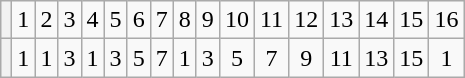<table class="wikitable" style="text-align: center;">
<tr>
<th></th>
<td>1</td>
<td>2</td>
<td>3</td>
<td>4</td>
<td>5</td>
<td>6</td>
<td>7</td>
<td>8</td>
<td>9</td>
<td>10</td>
<td>11</td>
<td>12</td>
<td>13</td>
<td>14</td>
<td>15</td>
<td>16</td>
</tr>
<tr>
<th></th>
<td>1</td>
<td>1</td>
<td>3</td>
<td>1</td>
<td>3</td>
<td>5</td>
<td>7</td>
<td>1</td>
<td>3</td>
<td>5</td>
<td>7</td>
<td>9</td>
<td>11</td>
<td>13</td>
<td>15</td>
<td>1</td>
</tr>
</table>
